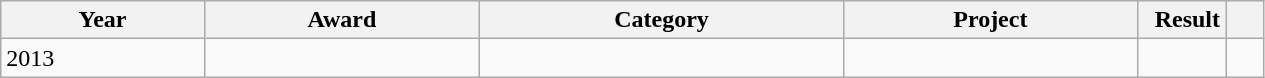<table class="wikitable">
<tr>
<th>Year</th>
<th>Award</th>
<th>Category</th>
<th>Project</th>
<th class="unsortable" style="width: 7%;">  Result</th>
<th class="unsortable"></th>
</tr>
<tr>
<td>2013</td>
<td></td>
<td></td>
<td><em></em></td>
<td></td>
<td style="text-align:center;"></td>
</tr>
</table>
